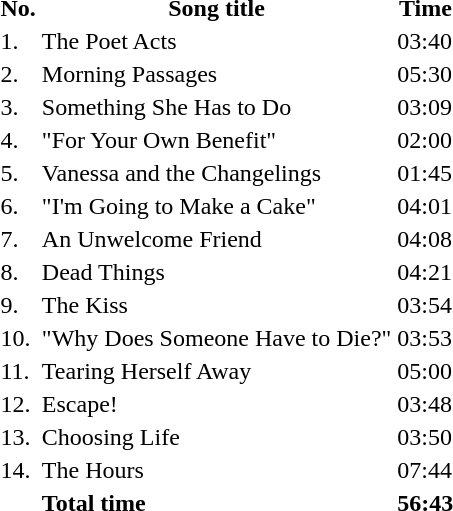<table class="tracklist">
<tr>
<th>No.</th>
<th>Song title</th>
<th>Time</th>
</tr>
<tr>
<td>1.</td>
<td>The Poet Acts</td>
<td>03:40</td>
</tr>
<tr>
<td>2.</td>
<td>Morning Passages</td>
<td>05:30</td>
</tr>
<tr>
<td>3.</td>
<td>Something She Has to Do</td>
<td>03:09</td>
</tr>
<tr>
<td>4.</td>
<td>"For Your Own Benefit"</td>
<td>02:00</td>
</tr>
<tr>
<td>5.</td>
<td>Vanessa and the Changelings</td>
<td>01:45</td>
</tr>
<tr>
<td>6.</td>
<td>"I'm Going to Make a Cake"</td>
<td>04:01</td>
</tr>
<tr>
<td>7.</td>
<td>An Unwelcome Friend</td>
<td>04:08</td>
</tr>
<tr>
<td>8.</td>
<td>Dead Things</td>
<td>04:21</td>
</tr>
<tr>
<td>9.</td>
<td>The Kiss</td>
<td>03:54</td>
</tr>
<tr>
<td>10.</td>
<td>"Why Does Someone Have to Die?"</td>
<td>03:53</td>
</tr>
<tr>
<td>11.</td>
<td>Tearing Herself Away</td>
<td>05:00</td>
</tr>
<tr>
<td>12.</td>
<td>Escape!</td>
<td>03:48</td>
</tr>
<tr>
<td>13.</td>
<td>Choosing Life</td>
<td>03:50</td>
</tr>
<tr>
<td>14.</td>
<td>The Hours</td>
<td>07:44</td>
</tr>
<tr>
<td></td>
<td><strong>Total time</strong></td>
<td><strong>56:43</strong></td>
</tr>
</table>
